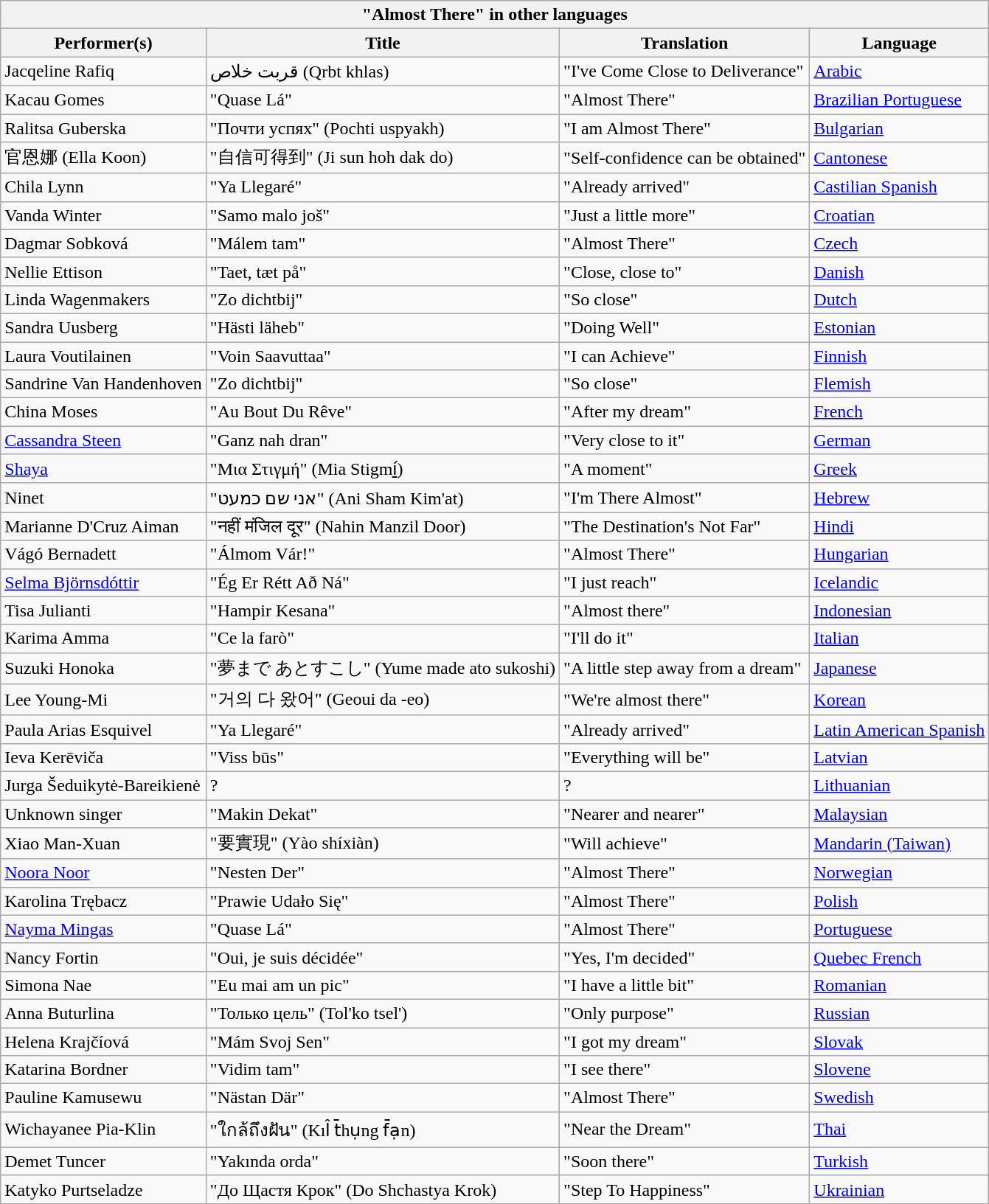<table class="wikitable sortable collapsible collapsed">
<tr>
<th colspan="4">"Almost There" in other languages</th>
</tr>
<tr>
<th align="left">Performer(s)</th>
<th align="left">Title</th>
<th align="left">Translation</th>
<th align="left">Language</th>
</tr>
<tr>
<td align="left">Jacqeline Rafiq</td>
<td align="left">قربت خلاص (Qrbt khlas)</td>
<td align="left">"I've Come Close to Deliverance"</td>
<td align="left"><a href='#'>Arabic</a></td>
</tr>
<tr>
<td align="left">Kacau Gomes</td>
<td align="left">"Quase Lá"</td>
<td align="left">"Almost There"</td>
<td align="left"><a href='#'>Brazilian Portuguese</a></td>
</tr>
<tr>
<td align="left">Ralitsa Guberska</td>
<td align="left">"Почти успях" (Pochti uspyakh)</td>
<td align="left">"I am Almost There"</td>
<td align="left"><a href='#'>Bulgarian</a></td>
</tr>
<tr>
<td align="left">官恩娜 (Ella Koon)</td>
<td align="left">"自信可得到" (Ji sun hoh dak do)</td>
<td align="left">"Self-confidence can be obtained"</td>
<td align="left"><a href='#'>Cantonese</a></td>
</tr>
<tr>
<td align="left">Chila Lynn</td>
<td align="left">"Ya Llegaré"</td>
<td align="left">"Already arrived"</td>
<td align="left"><a href='#'>Castilian Spanish</a></td>
</tr>
<tr>
<td align="left">Vanda Winter</td>
<td align="left">"Samo malo još"</td>
<td align="left">"Just a little more"</td>
<td align="left"><a href='#'>Croatian</a></td>
</tr>
<tr>
<td align="left">Dagmar Sobková</td>
<td align="left">"Málem tam"</td>
<td align="left">"Almost There"</td>
<td align="left"><a href='#'>Czech</a></td>
</tr>
<tr>
<td align="left">Nellie Ettison</td>
<td align="left">"Taet, tæt på"</td>
<td align="left">"Close, close to"</td>
<td align="left"><a href='#'>Danish</a></td>
</tr>
<tr>
<td align="left">Linda Wagenmakers</td>
<td align="left">"Zo dichtbij"</td>
<td align="left">"So close"</td>
<td align="left"><a href='#'>Dutch</a></td>
</tr>
<tr>
<td align="left">Sandra Uusberg</td>
<td align="left">"Hästi läheb"</td>
<td align="left">"Doing Well"</td>
<td align="left"><a href='#'>Estonian</a></td>
</tr>
<tr>
<td align="left">Laura Voutilainen</td>
<td align="left">"Voin Saavuttaa"</td>
<td align="left">"I can Achieve"</td>
<td align="left"><a href='#'>Finnish</a></td>
</tr>
<tr>
<td align="left">Sandrine Van Handenhoven</td>
<td align="left">"Zo dichtbij"</td>
<td align="left">"So close"</td>
<td align="left"><a href='#'>Flemish</a></td>
</tr>
<tr>
<td align="left">China Moses</td>
<td align="left">"Au Bout Du Rêve"</td>
<td align="left">"After my dream"</td>
<td align="left"><a href='#'>French</a></td>
</tr>
<tr>
<td align="left"><a href='#'>Cassandra Steen</a></td>
<td align="left">"Ganz nah dran"</td>
<td align="left">"Very close to it"</td>
<td align="left"><a href='#'>German</a></td>
</tr>
<tr>
<td align="left"><a href='#'>Shaya</a></td>
<td align="left">"Μια Στιγμή" (Mia Stigmí̱)</td>
<td align="left">"A moment"</td>
<td align="left"><a href='#'>Greek</a></td>
</tr>
<tr>
<td align="left">Ninet</td>
<td align="left">"אני שם כמעט" (Ani Sham Kim'at)</td>
<td align="left">"I'm There Almost"</td>
<td align="left"><a href='#'>Hebrew</a></td>
</tr>
<tr>
<td align="left">Marianne D'Cruz Aiman</td>
<td align="left">"नहीं मंजिल दूर" (Nahin Manzil Door)</td>
<td align="left">"The Destination's Not Far"</td>
<td align="left"><a href='#'>Hindi</a></td>
</tr>
<tr>
<td align="left">Vágó Bernadett</td>
<td align="left">"Álmom Vár!"</td>
<td align="left">"Almost There"</td>
<td align="left"><a href='#'>Hungarian</a></td>
</tr>
<tr>
<td align="left"><a href='#'>Selma Björnsdóttir</a></td>
<td align="left">"Ég Er Rétt Að Ná"</td>
<td align="left">"I just reach"</td>
<td align="left"><a href='#'>Icelandic</a></td>
</tr>
<tr>
<td align="left">Tisa Julianti</td>
<td align="left">"Hampir Kesana"</td>
<td align="left">"Almost there"</td>
<td align="left"><a href='#'>Indonesian</a></td>
</tr>
<tr>
<td align="left">Karima Amma</td>
<td align="left">"Ce la farò"</td>
<td align="left">"I'll do it"</td>
<td align="left"><a href='#'>Italian</a></td>
</tr>
<tr>
<td align="left">Suzuki Honoka</td>
<td align="left">"夢まで あとすこし" (Yume made ato sukoshi)</td>
<td align="left">"A little step away from a dream"</td>
<td align="left"><a href='#'>Japanese</a></td>
</tr>
<tr>
<td align="left">Lee Young-Mi</td>
<td align="left">"거의 다 왔어" (Geoui da -eo)</td>
<td align="left">"We're almost there"</td>
<td align="left"><a href='#'>Korean</a></td>
</tr>
<tr>
<td align="left">Paula Arias Esquivel</td>
<td align="left">"Ya Llegaré"</td>
<td align="left">"Already arrived"</td>
<td align="left"><a href='#'>Latin American Spanish</a></td>
</tr>
<tr>
<td align="left">Ieva Kerēviča</td>
<td align="left">"Viss būs"</td>
<td align="left">"Everything will be"</td>
<td align="left"><a href='#'>Latvian</a></td>
</tr>
<tr>
<td align="left">Jurga Šeduikytė-Bareikienė</td>
<td align="left">?</td>
<td align="left">?</td>
<td align="left"><a href='#'>Lithuanian</a></td>
</tr>
<tr>
<td align="left">Unknown singer</td>
<td align="left">"Makin Dekat"</td>
<td align="left">"Nearer and nearer"</td>
<td align="left"><a href='#'>Malaysian</a></td>
</tr>
<tr>
<td align="left">Xiao Man-Xuan</td>
<td align="left">"要實現" (Yào shíxiàn)</td>
<td align="left">"Will achieve"</td>
<td align="left"><a href='#'>Mandarin (Taiwan)</a></td>
</tr>
<tr>
<td align="left"><a href='#'>Noora Noor</a></td>
<td align="left">"Nesten Der"</td>
<td align="left">"Almost There"</td>
<td align="left"><a href='#'>Norwegian</a></td>
</tr>
<tr>
<td align="left">Karolina Trębacz</td>
<td align="left">"Prawie Udało Się"</td>
<td align="left">"Almost There"</td>
<td align="left"><a href='#'>Polish</a></td>
</tr>
<tr>
<td align="left"><a href='#'>Nayma Mingas</a></td>
<td align="left">"Quase Lá"</td>
<td align="left">"Almost There"</td>
<td align="left"><a href='#'>Portuguese</a></td>
</tr>
<tr>
<td align="left">Nancy Fortin</td>
<td align="left">"Oui, je suis décidée"</td>
<td align="left">"Yes, I'm decided"</td>
<td align="left"><a href='#'>Quebec French</a></td>
</tr>
<tr>
<td align="left">Simona Nae</td>
<td align="left">"Eu mai am un pic"</td>
<td align="left">"I have a little bit"</td>
<td align="left"><a href='#'>Romanian</a></td>
</tr>
<tr>
<td align="left">Anna Buturlina</td>
<td align="left">"Только цель" (Tol'ko tsel')</td>
<td align="left">"Only purpose"</td>
<td align="left"><a href='#'>Russian</a></td>
</tr>
<tr>
<td align="left">Helena Krajčíová</td>
<td align="left">"Mám Svoj Sen"</td>
<td align="left">"I got my dream"</td>
<td align="left"><a href='#'>Slovak</a></td>
</tr>
<tr>
<td align="left">Katarina Bordner</td>
<td align="left">"Vidim tam"</td>
<td align="left">"I see there"</td>
<td align="left"><a href='#'>Slovene</a></td>
</tr>
<tr>
<td align="left">Pauline Kamusewu</td>
<td align="left">"Nästan Där"</td>
<td align="left">"Almost There"</td>
<td align="left"><a href='#'>Swedish</a></td>
</tr>
<tr>
<td align="left">Wichayanee Pia-Klin</td>
<td align="left">"ใกล้ถึงฝัน" (Kıl̂ t̄hụng f̄ạn)</td>
<td align="left">"Near the Dream"</td>
<td align="left"><a href='#'>Thai</a></td>
</tr>
<tr>
<td align="left">Demet Tuncer</td>
<td align="left">"Yakında orda"</td>
<td align="left">"Soon there"</td>
<td align="left"><a href='#'>Turkish</a></td>
</tr>
<tr>
<td align="left">Katyko Purtseladze</td>
<td align="left">"До Щастя Крок" (Do Shchastya Krok)</td>
<td align="left">"Step To Happiness"</td>
<td align="left"><a href='#'>Ukrainian</a></td>
</tr>
</table>
